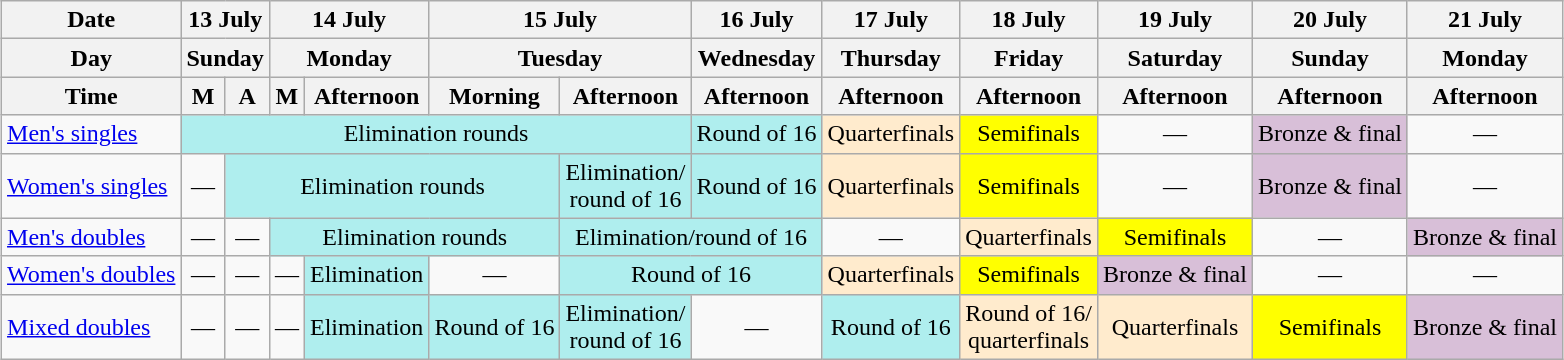<table class="wikitable" style="margin:1em auto; text-align:center">
<tr>
<th>Date</th>
<th colspan=2>13 July</th>
<th colspan=2>14 July</th>
<th colspan=2>15 July</th>
<th>16 July</th>
<th>17 July</th>
<th>18 July</th>
<th>19 July</th>
<th>20 July</th>
<th>21 July</th>
</tr>
<tr>
<th>Day</th>
<th colspan=2>Sunday</th>
<th colspan=2>Monday</th>
<th colspan=2>Tuesday</th>
<th>Wednesday</th>
<th>Thursday</th>
<th>Friday</th>
<th>Saturday</th>
<th>Sunday</th>
<th>Monday</th>
</tr>
<tr>
<th>Time</th>
<th>M</th>
<th>A</th>
<th>M</th>
<th>Afternoon</th>
<th>Morning</th>
<th>Afternoon</th>
<th>Afternoon</th>
<th>Afternoon</th>
<th>Afternoon</th>
<th>Afternoon</th>
<th>Afternoon</th>
<th>Afternoon</th>
</tr>
<tr>
<td align="left"><a href='#'>Men's singles</a></td>
<td colspan="6" bgcolor="#afeeee">Elimination rounds</td>
<td bgcolor="#afeeee">Round of 16</td>
<td bgcolor=#ffebcd>Quarterfinals</td>
<td bgcolor=#FFFF00>Semifinals</td>
<td>—</td>
<td bgcolor=#D8BFD8>Bronze & final</td>
<td>—</td>
</tr>
<tr>
<td align="left"><a href='#'>Women's singles</a></td>
<td>—</td>
<td colspan="4" bgcolor="#afeeee">Elimination rounds</td>
<td bgcolor="#afeeee">Elimination/<br>round of 16</td>
<td bgcolor="#afeeee">Round of 16</td>
<td bgcolor=#ffebcd>Quarterfinals</td>
<td bgcolor=#FFFF00>Semifinals</td>
<td>—</td>
<td bgcolor=#D8BFD8>Bronze & final</td>
<td>—</td>
</tr>
<tr>
<td align="left"><a href='#'>Men's doubles</a></td>
<td>—</td>
<td>—</td>
<td colspan="3" bgcolor="#afeeee">Elimination rounds</td>
<td colspan="2" bgcolor="#afeeee">Elimination/round of 16</td>
<td>—</td>
<td bgcolor=#ffebcd>Quarterfinals</td>
<td bgcolor=#FFFF00>Semifinals</td>
<td>—</td>
<td bgcolor=#D8BFD8>Bronze & final</td>
</tr>
<tr>
<td align="left"><a href='#'>Women's doubles</a></td>
<td>—</td>
<td>—</td>
<td>—</td>
<td bgcolor="#afeeee">Elimination</td>
<td>—</td>
<td colspan="2" bgcolor="#afeeee">Round of 16</td>
<td bgcolor=#ffebcd>Quarterfinals</td>
<td bgcolor=#FFFF00>Semifinals</td>
<td bgcolor=#D8BFD8>Bronze & final</td>
<td>—</td>
<td>—</td>
</tr>
<tr>
<td align="left"><a href='#'>Mixed doubles</a></td>
<td>—</td>
<td>—</td>
<td>—</td>
<td bgcolor="#afeeee">Elimination</td>
<td bgcolor="#afeeee">Round of 16</td>
<td bgcolor="#afeeee">Elimination/<br>round of 16</td>
<td>—</td>
<td bgcolor="#afeeee">Round of 16</td>
<td bgcolor=#ffebcd>Round of 16/<br>quarterfinals</td>
<td bgcolor=#ffebcd>Quarterfinals</td>
<td bgcolor=#FFFF00>Semifinals</td>
<td bgcolor=#D8BFD8>Bronze & final</td>
</tr>
</table>
